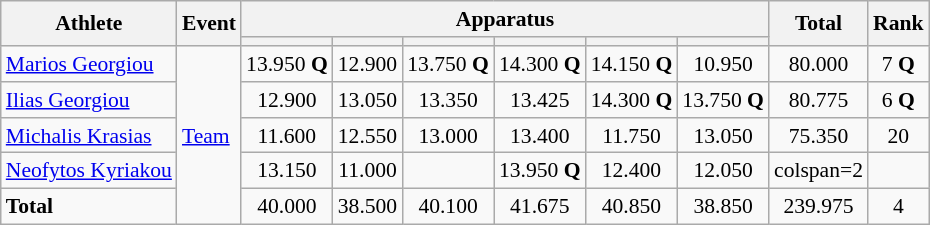<table class="wikitable" style="font-size:90%">
<tr>
<th rowspan=2>Athlete</th>
<th rowspan=2>Event</th>
<th colspan=6>Apparatus</th>
<th rowspan=2>Total</th>
<th rowspan=2>Rank</th>
</tr>
<tr style="font-size:95%">
<th></th>
<th></th>
<th></th>
<th></th>
<th></th>
<th></th>
</tr>
<tr align=center>
<td align=left><a href='#'>Marios Georgiou</a></td>
<td align=left rowspan=5><a href='#'>Team</a></td>
<td>13.950 <strong>Q</strong></td>
<td>12.900</td>
<td>13.750 <strong>Q</strong></td>
<td>14.300 <strong>Q</strong></td>
<td>14.150 <strong>Q</strong></td>
<td>10.950</td>
<td>80.000</td>
<td>7 <strong>Q</strong></td>
</tr>
<tr align=center>
<td align=left><a href='#'>Ilias Georgiou</a></td>
<td>12.900</td>
<td>13.050</td>
<td>13.350</td>
<td>13.425</td>
<td>14.300 <strong>Q</strong></td>
<td>13.750 <strong>Q</strong></td>
<td>80.775</td>
<td>6 <strong>Q</strong></td>
</tr>
<tr align=center>
<td align=left><a href='#'>Michalis Krasias</a></td>
<td>11.600</td>
<td>12.550</td>
<td>13.000</td>
<td>13.400</td>
<td>11.750</td>
<td>13.050</td>
<td>75.350</td>
<td>20</td>
</tr>
<tr align=center>
<td align=left><a href='#'>Neofytos Kyriakou</a></td>
<td>13.150</td>
<td>11.000</td>
<td></td>
<td>13.950 <strong>Q</strong></td>
<td>12.400</td>
<td>12.050</td>
<td>colspan=2 </td>
</tr>
<tr align=center>
<td align=left><strong>Total</strong></td>
<td>40.000</td>
<td>38.500</td>
<td>40.100</td>
<td>41.675</td>
<td>40.850</td>
<td>38.850</td>
<td>239.975</td>
<td>4</td>
</tr>
</table>
